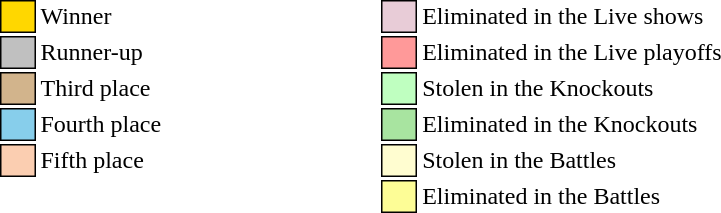<table class="toccolours" style="font-size: 100%; white-space: nowrap">
<tr>
<td style="background:gold; border:1px solid black">     </td>
<td>Winner</td>
<td>     </td>
<td>     </td>
<td>     </td>
<td>     </td>
<td>     </td>
<td>     </td>
<td style="background:#E8CCD7; border:1px solid black">     </td>
<td>Eliminated in the Live shows</td>
</tr>
<tr>
<td style="background:silver; border:1px solid black">     </td>
<td>Runner-up</td>
<td>     </td>
<td>     </td>
<td>     </td>
<td>     </td>
<td>     </td>
<td>     </td>
<td style="background:#FF9999; border:1px solid black">     </td>
<td>Eliminated in the Live playoffs</td>
</tr>
<tr>
<td style="background:tan; border:1px solid black">     </td>
<td>Third place</td>
<td>     </td>
<td>     </td>
<td>     </td>
<td>     </td>
<td>     </td>
<td>     </td>
<td style="background:#BFFFC0; border:1px solid black">     </td>
<td>Stolen in the Knockouts</td>
</tr>
<tr>
<td style="background:skyblue; border:1px solid black">     </td>
<td>Fourth place</td>
<td>     </td>
<td>     </td>
<td>     </td>
<td>     </td>
<td>     </td>
<td>     </td>
<td style="background:#A8E4A0; border:1px solid black">     </td>
<td>Eliminated in the Knockouts</td>
</tr>
<tr>
<td style="background:#fbceb1; border:1px solid black">     </td>
<td>Fifth place</td>
<td>     </td>
<td>     </td>
<td>     </td>
<td>     </td>
<td>     </td>
<td>     </td>
<td style="background:#FFFDD0; border:1px solid black">     </td>
<td>Stolen in the Battles</td>
</tr>
<tr>
<td></td>
<td></td>
<td>     </td>
<td>     </td>
<td>     </td>
<td>     </td>
<td>     </td>
<td>     </td>
<td style="background:#FDFD96; border:1px solid black">     </td>
<td>Eliminated in the Battles</td>
</tr>
</table>
